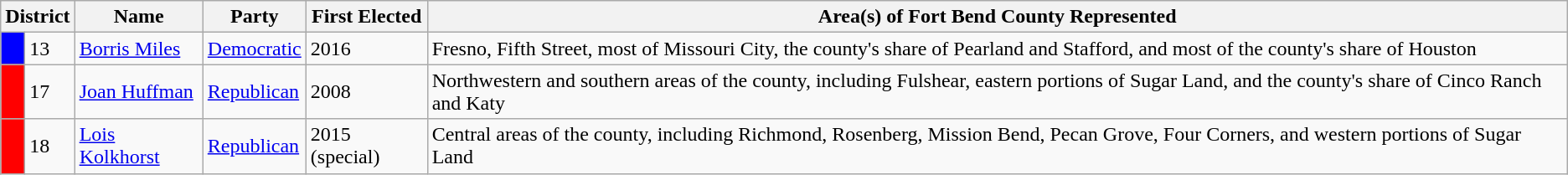<table class=wikitable>
<tr>
<th colspan="2"  style="text-align:center; vertical-align:bottom;"><strong>District</strong></th>
<th style="text-align:center; vertical-align:bottom;"><strong>Name</strong></th>
<th style="text-align:center; vertical-align:bottom;"><strong>Party</strong></th>
<th style="text-align:center; vertical-align:bottom;"><strong>First Elected</strong></th>
<th style="text-align:center; vertical-align:bottom;"><strong>Area(s) of Fort Bend County Represented</strong></th>
</tr>
<tr>
<td style="background:blue;"> </td>
<td>13</td>
<td><a href='#'>Borris Miles</a></td>
<td><a href='#'>Democratic</a></td>
<td>2016</td>
<td>Fresno, Fifth Street, most of Missouri City, the county's share of Pearland and Stafford, and most of the county's share of Houston</td>
</tr>
<tr>
<td style="background:red;"> </td>
<td>17</td>
<td><a href='#'>Joan Huffman</a></td>
<td><a href='#'>Republican</a></td>
<td>2008</td>
<td>Northwestern and southern areas of the county, including Fulshear, eastern portions of Sugar Land, and the county's share of Cinco Ranch and Katy</td>
</tr>
<tr>
<td style="background:red;"> </td>
<td>18</td>
<td><a href='#'>Lois Kolkhorst</a></td>
<td><a href='#'>Republican</a></td>
<td>2015 (special)</td>
<td>Central areas of the county, including Richmond, Rosenberg, Mission Bend, Pecan Grove, Four Corners, and western portions of Sugar Land</td>
</tr>
</table>
